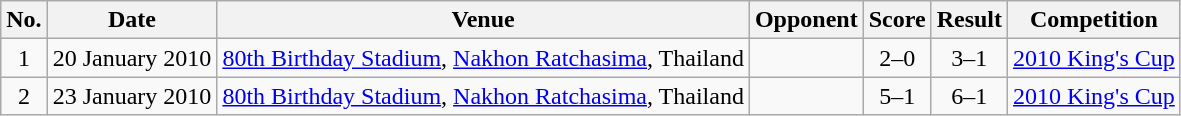<table class="wikitable sortable">
<tr>
<th scope="col">No.</th>
<th scope="col">Date</th>
<th scope="col">Venue</th>
<th scope="col">Opponent</th>
<th scope="col">Score</th>
<th scope="col">Result</th>
<th scope="col">Competition</th>
</tr>
<tr>
<td align="center">1</td>
<td>20 January 2010</td>
<td><a href='#'>80th Birthday Stadium</a>, <a href='#'>Nakhon Ratchasima</a>, Thailand</td>
<td></td>
<td align="center">2–0</td>
<td align="center">3–1</td>
<td><a href='#'>2010 King's Cup</a></td>
</tr>
<tr>
<td align="center">2</td>
<td>23 January 2010</td>
<td><a href='#'>80th Birthday Stadium</a>, <a href='#'>Nakhon Ratchasima</a>, Thailand</td>
<td></td>
<td align="center">5–1</td>
<td align="center">6–1</td>
<td><a href='#'>2010 King's Cup</a></td>
</tr>
</table>
